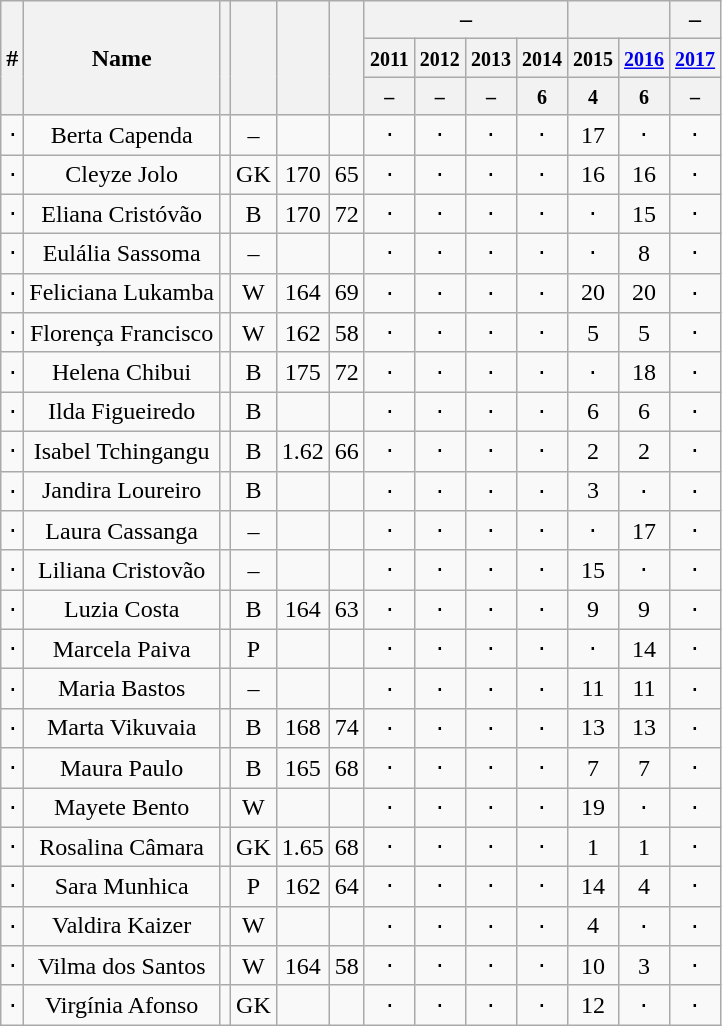<table class="wikitable plainrowheaders sortable" style="text-align:center">
<tr>
<th scope="col" rowspan="3">#</th>
<th scope="col" rowspan="3">Name</th>
<th scope="col" rowspan="3"></th>
<th scope="col" rowspan="3"></th>
<th scope="col" rowspan="3"></th>
<th scope="col" rowspan="3"></th>
<th colspan="4">–</th>
<th colspan="2"></th>
<th colspan="1">–</th>
</tr>
<tr>
<th colspan="1"><small>2011</small></th>
<th colspan="1"><small>2012</small></th>
<th colspan="1"><small>2013</small></th>
<th colspan="1"><small>2014</small></th>
<th colspan="1"><small>2015</small></th>
<th colspan="1"><small><a href='#'>2016</a></small></th>
<th colspan="1"><small><a href='#'>2017</a></small></th>
</tr>
<tr>
<th scope="col" rowspan="1"><small>–</small></th>
<th scope="col" rowspan="1"><small>–</small></th>
<th scope="col" rowspan="1"><small>–</small></th>
<th scope="col" rowspan="1"><small>6</small></th>
<th scope="col" rowspan="1"><small>4</small></th>
<th scope="col" rowspan="1"><small>6</small></th>
<th scope="col" rowspan="1"><small>–</small></th>
</tr>
<tr>
<td>⋅</td>
<td>Berta Capenda</td>
<td></td>
<td>–</td>
<td></td>
<td></td>
<td>⋅</td>
<td>⋅</td>
<td>⋅</td>
<td>⋅</td>
<td>17</td>
<td>⋅</td>
<td>⋅</td>
</tr>
<tr>
<td>⋅</td>
<td>Cleyze Jolo</td>
<td></td>
<td>GK</td>
<td>170</td>
<td>65</td>
<td>⋅</td>
<td>⋅</td>
<td>⋅</td>
<td>⋅</td>
<td>16</td>
<td>16</td>
<td>⋅</td>
</tr>
<tr>
<td>⋅</td>
<td>Eliana Cristóvão</td>
<td></td>
<td>B</td>
<td>170</td>
<td>72</td>
<td>⋅</td>
<td>⋅</td>
<td>⋅</td>
<td>⋅</td>
<td>⋅</td>
<td>15</td>
<td>⋅</td>
</tr>
<tr>
<td>⋅</td>
<td>Eulália Sassoma</td>
<td></td>
<td>–</td>
<td></td>
<td></td>
<td>⋅</td>
<td>⋅</td>
<td>⋅</td>
<td>⋅</td>
<td>⋅</td>
<td data-sort-value="08">8</td>
<td>⋅</td>
</tr>
<tr>
<td>⋅</td>
<td>Feliciana Lukamba</td>
<td></td>
<td>W</td>
<td>164</td>
<td>69</td>
<td>⋅</td>
<td>⋅</td>
<td>⋅</td>
<td>⋅</td>
<td>20</td>
<td>20</td>
<td>⋅</td>
</tr>
<tr>
<td>⋅</td>
<td>Florença Francisco</td>
<td></td>
<td>W</td>
<td>162</td>
<td>58</td>
<td>⋅</td>
<td>⋅</td>
<td>⋅</td>
<td>⋅</td>
<td data-sort-value="05">5</td>
<td data-sort-value="05">5</td>
<td>⋅</td>
</tr>
<tr>
<td>⋅</td>
<td>Helena Chibui</td>
<td></td>
<td>B</td>
<td>175</td>
<td>72</td>
<td>⋅</td>
<td>⋅</td>
<td>⋅</td>
<td>⋅</td>
<td>⋅</td>
<td>18</td>
<td>⋅</td>
</tr>
<tr>
<td>⋅</td>
<td>Ilda Figueiredo</td>
<td></td>
<td>B</td>
<td></td>
<td></td>
<td>⋅</td>
<td>⋅</td>
<td>⋅</td>
<td>⋅</td>
<td data-sort-value="06">6</td>
<td data-sort-value="06">6</td>
<td>⋅</td>
</tr>
<tr>
<td>⋅</td>
<td>Isabel Tchingangu</td>
<td></td>
<td>B</td>
<td>1.62</td>
<td>66</td>
<td>⋅</td>
<td>⋅</td>
<td>⋅</td>
<td>⋅</td>
<td data-sort-value="02">2</td>
<td data-sort-value="02">2</td>
<td>⋅</td>
</tr>
<tr>
<td>⋅</td>
<td>Jandira Loureiro</td>
<td></td>
<td>B</td>
<td></td>
<td></td>
<td>⋅</td>
<td>⋅</td>
<td>⋅</td>
<td>⋅</td>
<td data-sort-value="03">3</td>
<td>⋅</td>
<td>⋅</td>
</tr>
<tr>
<td>⋅</td>
<td>Laura Cassanga</td>
<td></td>
<td>–</td>
<td></td>
<td></td>
<td>⋅</td>
<td>⋅</td>
<td>⋅</td>
<td>⋅</td>
<td>⋅</td>
<td>17</td>
<td>⋅</td>
</tr>
<tr>
<td>⋅</td>
<td>Liliana Cristovão</td>
<td></td>
<td>–</td>
<td></td>
<td></td>
<td>⋅</td>
<td>⋅</td>
<td>⋅</td>
<td>⋅</td>
<td>15</td>
<td>⋅</td>
<td>⋅</td>
</tr>
<tr>
<td>⋅</td>
<td>Luzia Costa</td>
<td></td>
<td>B</td>
<td>164</td>
<td>63</td>
<td>⋅</td>
<td>⋅</td>
<td>⋅</td>
<td>⋅</td>
<td data-sort-value="09">9</td>
<td data-sort-value="09">9</td>
<td>⋅</td>
</tr>
<tr>
<td>⋅</td>
<td>Marcela Paiva</td>
<td></td>
<td>P</td>
<td></td>
<td></td>
<td>⋅</td>
<td>⋅</td>
<td>⋅</td>
<td>⋅</td>
<td>⋅</td>
<td>14</td>
<td>⋅</td>
</tr>
<tr>
<td>⋅</td>
<td>Maria Bastos</td>
<td></td>
<td>–</td>
<td></td>
<td></td>
<td>⋅</td>
<td>⋅</td>
<td>⋅</td>
<td>⋅</td>
<td>11</td>
<td>11</td>
<td>⋅</td>
</tr>
<tr>
<td>⋅</td>
<td>Marta Vikuvaia</td>
<td></td>
<td>B</td>
<td>168</td>
<td>74</td>
<td>⋅</td>
<td>⋅</td>
<td>⋅</td>
<td>⋅</td>
<td>13</td>
<td>13</td>
<td>⋅</td>
</tr>
<tr>
<td>⋅</td>
<td>Maura Paulo</td>
<td></td>
<td>B</td>
<td>165</td>
<td>68</td>
<td>⋅</td>
<td>⋅</td>
<td>⋅</td>
<td>⋅</td>
<td data-sort-value="07">7</td>
<td data-sort-value="07">7</td>
<td>⋅</td>
</tr>
<tr>
<td>⋅</td>
<td>Mayete Bento</td>
<td></td>
<td>W</td>
<td></td>
<td></td>
<td>⋅</td>
<td>⋅</td>
<td>⋅</td>
<td>⋅</td>
<td>19</td>
<td>⋅</td>
<td>⋅</td>
</tr>
<tr>
<td>⋅</td>
<td>Rosalina Câmara</td>
<td></td>
<td>GK</td>
<td>1.65</td>
<td>68</td>
<td>⋅</td>
<td>⋅</td>
<td>⋅</td>
<td>⋅</td>
<td data-sort-value="01">1</td>
<td data-sort-value="01">1</td>
<td>⋅</td>
</tr>
<tr>
<td>⋅</td>
<td>Sara Munhica</td>
<td></td>
<td>P</td>
<td>162</td>
<td>64</td>
<td>⋅</td>
<td>⋅</td>
<td>⋅</td>
<td>⋅</td>
<td>14</td>
<td data-sort-value="04">4</td>
<td>⋅</td>
</tr>
<tr>
<td>⋅</td>
<td>Valdira Kaizer</td>
<td></td>
<td>W</td>
<td></td>
<td></td>
<td>⋅</td>
<td>⋅</td>
<td>⋅</td>
<td>⋅</td>
<td data-sort-value="04">4</td>
<td>⋅</td>
<td>⋅</td>
</tr>
<tr>
<td>⋅</td>
<td>Vilma dos Santos</td>
<td></td>
<td>W</td>
<td>164</td>
<td>58</td>
<td>⋅</td>
<td>⋅</td>
<td>⋅</td>
<td>⋅</td>
<td>10</td>
<td data-sort-value="03">3</td>
<td>⋅</td>
</tr>
<tr>
<td>⋅</td>
<td>Virgínia Afonso</td>
<td></td>
<td>GK</td>
<td></td>
<td></td>
<td>⋅</td>
<td>⋅</td>
<td>⋅</td>
<td>⋅</td>
<td>12</td>
<td>⋅</td>
<td>⋅</td>
</tr>
</table>
